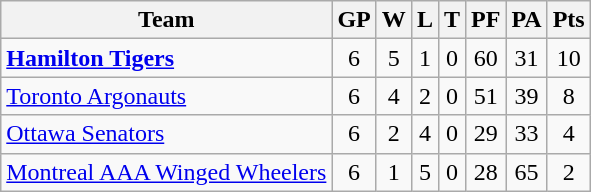<table class="wikitable">
<tr>
<th>Team</th>
<th>GP</th>
<th>W</th>
<th>L</th>
<th>T</th>
<th>PF</th>
<th>PA</th>
<th>Pts</th>
</tr>
<tr align="center">
<td align="left"><strong><a href='#'>Hamilton Tigers</a></strong></td>
<td>6</td>
<td>5</td>
<td>1</td>
<td>0</td>
<td>60</td>
<td>31</td>
<td>10</td>
</tr>
<tr align="center">
<td align="left"><a href='#'>Toronto Argonauts</a></td>
<td>6</td>
<td>4</td>
<td>2</td>
<td>0</td>
<td>51</td>
<td>39</td>
<td>8</td>
</tr>
<tr align="center">
<td align="left"><a href='#'>Ottawa Senators</a></td>
<td>6</td>
<td>2</td>
<td>4</td>
<td>0</td>
<td>29</td>
<td>33</td>
<td>4</td>
</tr>
<tr align="center">
<td align="left"><a href='#'>Montreal AAA Winged Wheelers</a></td>
<td>6</td>
<td>1</td>
<td>5</td>
<td>0</td>
<td>28</td>
<td>65</td>
<td>2</td>
</tr>
</table>
